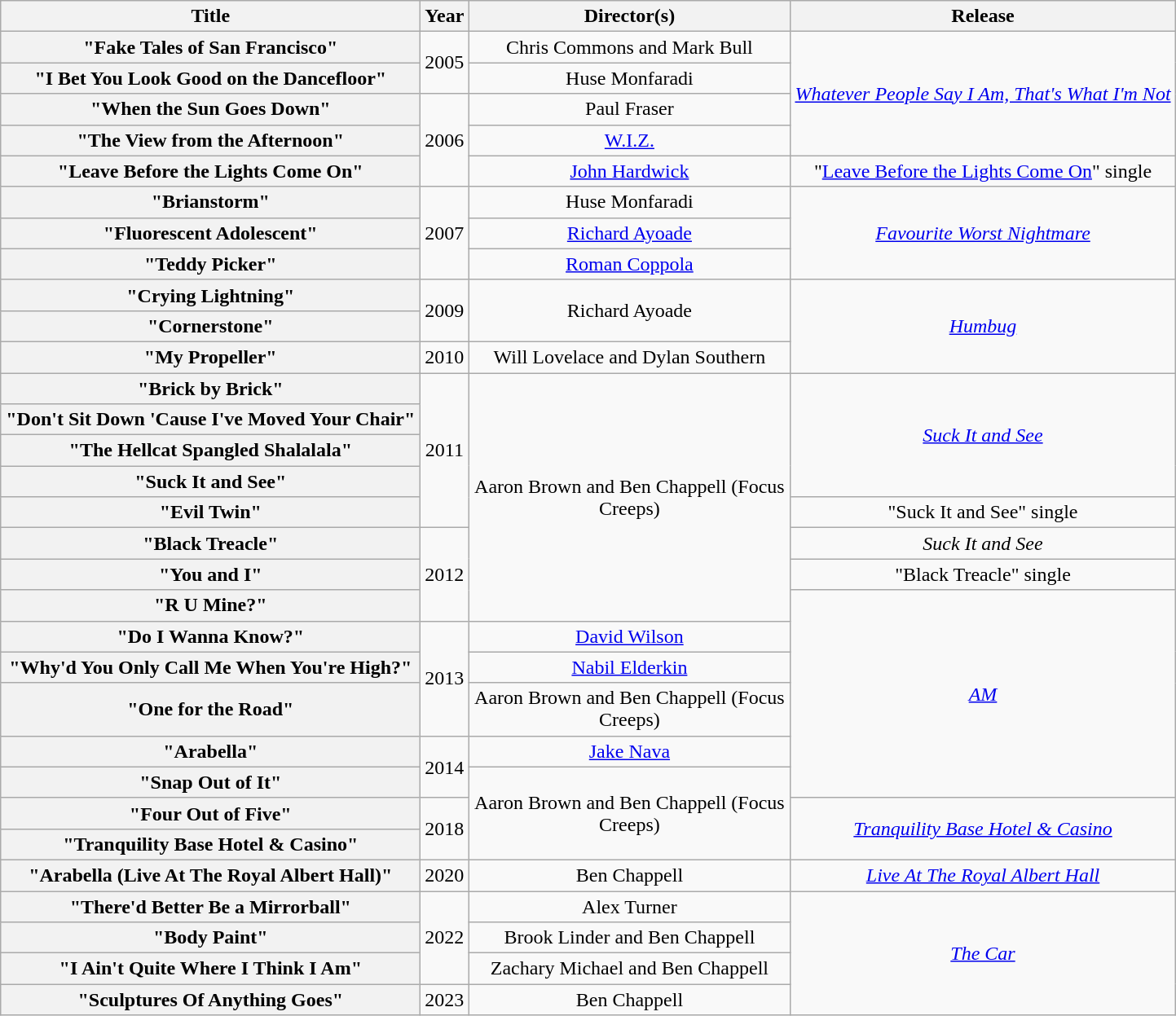<table class="wikitable plainrowheaders" style="text-align:center;">
<tr>
<th scope="col" style="width:21em;">Title</th>
<th scope="col">Year</th>
<th scope="col" style="width:16em;">Director(s)</th>
<th>Release</th>
</tr>
<tr>
<th scope="row">"Fake Tales of San Francisco"</th>
<td rowspan="2">2005</td>
<td>Chris Commons and Mark Bull</td>
<td rowspan="4"><em><a href='#'>Whatever People Say I Am, That's What I'm Not</a></em></td>
</tr>
<tr>
<th scope="row">"I Bet You Look Good on the Dancefloor"</th>
<td>Huse Monfaradi</td>
</tr>
<tr>
<th scope="row">"When the Sun Goes Down"</th>
<td rowspan="3">2006</td>
<td>Paul Fraser</td>
</tr>
<tr>
<th scope="row">"The View from the Afternoon"</th>
<td><a href='#'>W.I.Z.</a></td>
</tr>
<tr>
<th scope="row">"Leave Before the Lights Come On"</th>
<td><a href='#'>John Hardwick</a></td>
<td>"<a href='#'>Leave Before the Lights Come On</a>" single</td>
</tr>
<tr>
<th scope="row">"Brianstorm"</th>
<td rowspan="3">2007</td>
<td>Huse Monfaradi</td>
<td rowspan="3"><em><a href='#'>Favourite Worst Nightmare</a></em></td>
</tr>
<tr>
<th scope="row">"Fluorescent Adolescent"</th>
<td><a href='#'>Richard Ayoade</a></td>
</tr>
<tr>
<th scope="row">"Teddy Picker"</th>
<td><a href='#'>Roman Coppola</a></td>
</tr>
<tr>
<th scope="row">"Crying Lightning"</th>
<td rowspan="2">2009</td>
<td rowspan="2">Richard Ayoade</td>
<td rowspan="3"><a href='#'><em>Humbug</em></a></td>
</tr>
<tr>
<th scope="row">"Cornerstone"</th>
</tr>
<tr>
<th scope="row">"My Propeller"</th>
<td>2010</td>
<td>Will Lovelace and Dylan Southern</td>
</tr>
<tr>
<th scope="row">"Brick by Brick"</th>
<td rowspan="5">2011</td>
<td rowspan="8">Aaron Brown and Ben Chappell (Focus Creeps)</td>
<td rowspan="4"><em><a href='#'>Suck It and See</a></em></td>
</tr>
<tr>
<th scope="row">"Don't Sit Down 'Cause I've Moved Your Chair"</th>
</tr>
<tr>
<th scope="row">"The Hellcat Spangled Shalalala"</th>
</tr>
<tr>
<th scope="row">"Suck It and See"</th>
</tr>
<tr>
<th scope="row">"Evil Twin"</th>
<td>"Suck It and See" single</td>
</tr>
<tr>
<th scope="row">"Black Treacle"</th>
<td rowspan="3">2012</td>
<td><em>Suck It and See</em></td>
</tr>
<tr>
<th scope="row">"You and I"</th>
<td>"Black Treacle" single</td>
</tr>
<tr>
<th scope="row">"R U Mine?"</th>
<td rowspan="6"><a href='#'><em>AM</em></a></td>
</tr>
<tr>
<th scope="row">"Do I Wanna Know?"</th>
<td rowspan="3">2013</td>
<td><a href='#'>David Wilson</a></td>
</tr>
<tr>
<th scope="row">"Why'd You Only Call Me When You're High?"</th>
<td><a href='#'>Nabil Elderkin</a></td>
</tr>
<tr>
<th scope="row">"One for the Road"</th>
<td>Aaron Brown and Ben Chappell (Focus Creeps)</td>
</tr>
<tr>
<th scope="row">"Arabella"</th>
<td rowspan="2">2014</td>
<td><a href='#'>Jake Nava</a></td>
</tr>
<tr>
<th scope="row">"Snap Out of It"</th>
<td rowspan="3">Aaron Brown and Ben Chappell (Focus Creeps)</td>
</tr>
<tr>
<th scope="row">"Four Out of Five"</th>
<td rowspan="2">2018</td>
<td rowspan="2"><em><a href='#'>Tranquility Base Hotel & Casino</a></em></td>
</tr>
<tr>
<th scope="row">"Tranquility Base Hotel & Casino"</th>
</tr>
<tr>
<th scope="row">"Arabella (Live At The Royal Albert Hall)"</th>
<td>2020</td>
<td>Ben Chappell</td>
<td><a href='#'><em>Live At The Royal Albert Hall</em></a></td>
</tr>
<tr>
<th scope="row">"There'd Better Be a Mirrorball"</th>
<td rowspan="3">2022</td>
<td>Alex Turner</td>
<td rowspan="4"><a href='#'><em>The Car</em></a></td>
</tr>
<tr>
<th scope="row">"Body Paint"</th>
<td>Brook Linder and Ben Chappell</td>
</tr>
<tr>
<th scope="row">"I Ain't Quite Where I Think I Am"</th>
<td>Zachary Michael and Ben Chappell</td>
</tr>
<tr>
<th scope="row">"Sculptures Of Anything Goes"</th>
<td rowspan="4">2023</td>
<td>Ben Chappell</td>
</tr>
</table>
